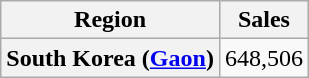<table class="wikitable plainrowheaders" style="text-align:center">
<tr>
<th scope="col">Region</th>
<th scope="col">Sales</th>
</tr>
<tr>
<th scope="row">South Korea (<a href='#'>Gaon</a>)</th>
<td>648,506</td>
</tr>
</table>
